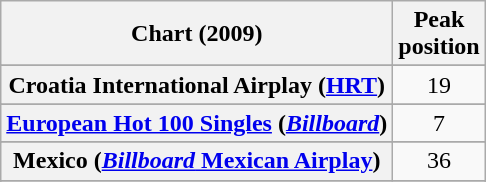<table class="wikitable sortable plainrowheaders" style="text-align:center">
<tr>
<th>Chart (2009)</th>
<th>Peak<br>position</th>
</tr>
<tr>
</tr>
<tr>
</tr>
<tr>
</tr>
<tr>
</tr>
<tr>
</tr>
<tr>
</tr>
<tr>
</tr>
<tr>
<th scope="row">Croatia International Airplay (<a href='#'>HRT</a>)</th>
<td>19</td>
</tr>
<tr>
</tr>
<tr>
<th scope="row"><a href='#'>European Hot 100 Singles</a> (<em><a href='#'>Billboard</a></em>)</th>
<td>7</td>
</tr>
<tr>
</tr>
<tr>
</tr>
<tr>
</tr>
<tr>
</tr>
<tr>
</tr>
<tr>
</tr>
<tr>
</tr>
<tr>
<th scope="row">Mexico (<a href='#'><em>Billboard</em> Mexican Airplay</a>)</th>
<td>36</td>
</tr>
<tr>
</tr>
<tr>
</tr>
<tr>
</tr>
<tr>
</tr>
<tr>
</tr>
<tr>
</tr>
<tr>
</tr>
<tr>
</tr>
<tr>
</tr>
<tr>
</tr>
<tr>
</tr>
<tr>
</tr>
<tr>
</tr>
<tr>
</tr>
<tr>
</tr>
</table>
